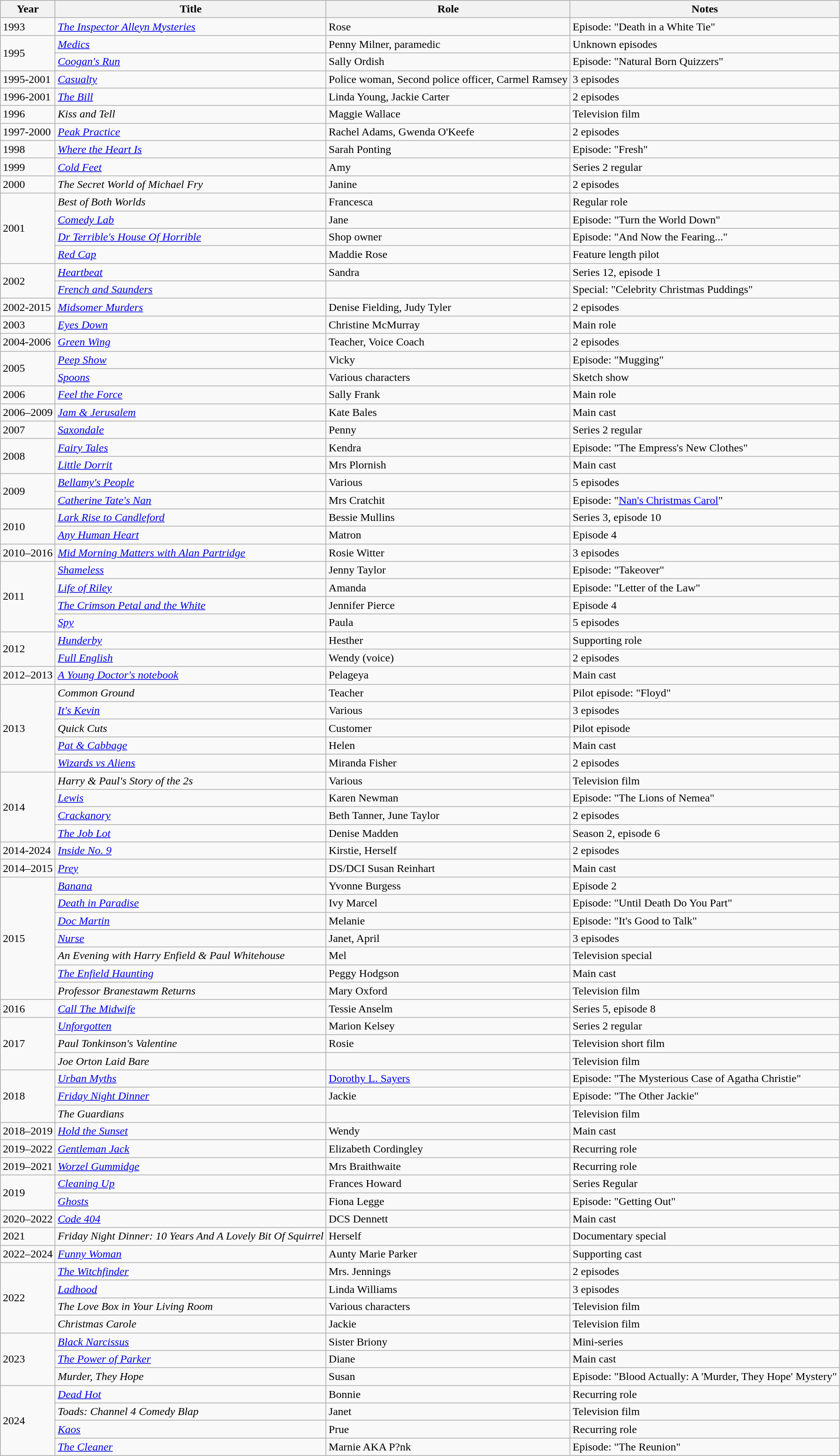<table class="wikitable plainrowheaders sortable">
<tr>
<th>Year</th>
<th>Title</th>
<th>Role</th>
<th>Notes</th>
</tr>
<tr>
<td>1993</td>
<td><em><a href='#'>The Inspector Alleyn Mysteries</a></em></td>
<td>Rose</td>
<td>Episode: "Death in a White Tie"</td>
</tr>
<tr>
<td rowspan="2">1995</td>
<td><em><a href='#'>Medics</a></em></td>
<td>Penny Milner, paramedic</td>
<td>Unknown episodes</td>
</tr>
<tr>
<td><em><a href='#'>Coogan's Run</a></em></td>
<td>Sally Ordish</td>
<td>Episode: "Natural Born Quizzers"</td>
</tr>
<tr>
<td>1995-2001</td>
<td><em><a href='#'>Casualty</a></em></td>
<td>Police woman, Second police officer, Carmel Ramsey</td>
<td>3 episodes</td>
</tr>
<tr>
<td>1996-2001</td>
<td><em><a href='#'>The Bill</a></em></td>
<td>Linda Young, Jackie Carter</td>
<td>2 episodes</td>
</tr>
<tr>
<td>1996</td>
<td><em>Kiss and Tell</em></td>
<td>Maggie Wallace</td>
<td>Television film</td>
</tr>
<tr>
<td>1997-2000</td>
<td><em><a href='#'>Peak Practice</a></em></td>
<td>Rachel Adams, Gwenda O'Keefe</td>
<td>2 episodes</td>
</tr>
<tr>
<td>1998</td>
<td><em><a href='#'>Where the Heart Is</a></em></td>
<td>Sarah Ponting</td>
<td>Episode: "Fresh"</td>
</tr>
<tr>
<td>1999</td>
<td><em><a href='#'>Cold Feet</a></em></td>
<td>Amy</td>
<td>Series 2 regular</td>
</tr>
<tr>
<td>2000</td>
<td><em>The Secret World of Michael Fry</em></td>
<td>Janine</td>
<td>2 episodes</td>
</tr>
<tr>
<td rowspan="4">2001</td>
<td><em>Best of Both Worlds</em></td>
<td>Francesca</td>
<td>Regular role</td>
</tr>
<tr>
<td><em><a href='#'>Comedy Lab</a></em></td>
<td>Jane</td>
<td>Episode: "Turn the World Down"</td>
</tr>
<tr>
<td><em><a href='#'>Dr Terrible's House Of Horrible</a></em></td>
<td>Shop owner</td>
<td>Episode: "And Now the Fearing..."</td>
</tr>
<tr>
<td><em><a href='#'>Red Cap</a></em></td>
<td>Maddie Rose</td>
<td>Feature length pilot</td>
</tr>
<tr>
<td rowspan="2">2002</td>
<td><em><a href='#'>Heartbeat</a></em></td>
<td>Sandra</td>
<td>Series 12, episode 1</td>
</tr>
<tr>
<td><em><a href='#'>French and Saunders</a></em></td>
<td></td>
<td>Special: "Celebrity Christmas Puddings"</td>
</tr>
<tr>
<td>2002-2015</td>
<td><em><a href='#'>Midsomer Murders</a></em></td>
<td>Denise Fielding, Judy Tyler</td>
<td>2 episodes</td>
</tr>
<tr>
<td>2003</td>
<td><em><a href='#'>Eyes Down</a></em></td>
<td>Christine McMurray</td>
<td>Main role</td>
</tr>
<tr>
<td>2004-2006</td>
<td><em><a href='#'>Green Wing</a></em></td>
<td>Teacher, Voice Coach</td>
<td>2 episodes</td>
</tr>
<tr>
<td rowspan="2">2005</td>
<td><em><a href='#'>Peep Show</a></em></td>
<td>Vicky</td>
<td>Episode: "Mugging"</td>
</tr>
<tr>
<td><em><a href='#'>Spoons</a></em></td>
<td>Various characters</td>
<td>Sketch show</td>
</tr>
<tr>
<td>2006</td>
<td><em><a href='#'>Feel the Force</a></em></td>
<td>Sally Frank</td>
<td>Main role</td>
</tr>
<tr>
<td>2006–2009</td>
<td><em><a href='#'>Jam & Jerusalem</a></em></td>
<td>Kate Bales</td>
<td>Main cast</td>
</tr>
<tr>
<td>2007</td>
<td><em><a href='#'>Saxondale</a></em></td>
<td>Penny</td>
<td>Series 2 regular</td>
</tr>
<tr>
<td rowspan="2">2008</td>
<td><em><a href='#'>Fairy Tales</a></em></td>
<td>Kendra</td>
<td>Episode: "The Empress's New Clothes"</td>
</tr>
<tr>
<td><em><a href='#'>Little Dorrit</a></em></td>
<td>Mrs Plornish</td>
<td>Main cast</td>
</tr>
<tr>
<td rowspan="2">2009</td>
<td><em><a href='#'>Bellamy's People</a></em></td>
<td>Various</td>
<td>5 episodes</td>
</tr>
<tr>
<td><em><a href='#'>Catherine Tate's Nan</a></em></td>
<td>Mrs Cratchit</td>
<td>Episode: "<a href='#'>Nan's Christmas Carol</a>"</td>
</tr>
<tr>
<td rowspan="2">2010</td>
<td><em><a href='#'>Lark Rise to Candleford</a></em></td>
<td>Bessie Mullins</td>
<td>Series 3, episode 10</td>
</tr>
<tr>
<td><em><a href='#'>Any Human Heart</a></em></td>
<td>Matron</td>
<td>Episode 4</td>
</tr>
<tr>
<td>2010–2016</td>
<td><em><a href='#'>Mid Morning Matters with Alan Partridge</a></em></td>
<td>Rosie Witter</td>
<td>3 episodes</td>
</tr>
<tr>
<td rowspan="4">2011</td>
<td><em><a href='#'>Shameless</a></em></td>
<td>Jenny Taylor</td>
<td>Episode: "Takeover"</td>
</tr>
<tr>
<td><em><a href='#'>Life of Riley</a></em></td>
<td>Amanda</td>
<td>Episode: "Letter of the Law"</td>
</tr>
<tr>
<td><em><a href='#'>The Crimson Petal and the White</a></em></td>
<td>Jennifer Pierce</td>
<td>Episode 4</td>
</tr>
<tr>
<td><em><a href='#'>Spy</a></em></td>
<td>Paula</td>
<td>5 episodes</td>
</tr>
<tr>
<td rowspan="2">2012</td>
<td><em><a href='#'>Hunderby</a></em></td>
<td>Hesther</td>
<td>Supporting role</td>
</tr>
<tr>
<td><em><a href='#'>Full English</a></em></td>
<td>Wendy (voice)</td>
<td>2 episodes</td>
</tr>
<tr>
<td>2012–2013</td>
<td><em><a href='#'>A Young Doctor's notebook</a></em></td>
<td>Pelageya</td>
<td>Main cast</td>
</tr>
<tr>
<td rowspan="5">2013</td>
<td><em>Common Ground</em></td>
<td>Teacher</td>
<td>Pilot episode: "Floyd"</td>
</tr>
<tr>
<td><em><a href='#'>It's Kevin</a></em></td>
<td>Various</td>
<td>3 episodes</td>
</tr>
<tr>
<td><em>Quick Cuts</em></td>
<td>Customer</td>
<td>Pilot episode</td>
</tr>
<tr>
<td><em><a href='#'>Pat & Cabbage</a></em></td>
<td>Helen</td>
<td>Main cast</td>
</tr>
<tr>
<td><em><a href='#'>Wizards vs Aliens</a></em></td>
<td>Miranda Fisher</td>
<td>2 episodes</td>
</tr>
<tr>
<td rowspan="4">2014</td>
<td><em>Harry & Paul's Story of the 2s</em></td>
<td>Various</td>
<td>Television film</td>
</tr>
<tr>
<td><em><a href='#'>Lewis</a></em></td>
<td>Karen Newman</td>
<td>Episode: "The Lions of Nemea"</td>
</tr>
<tr>
<td><em><a href='#'>Crackanory</a></em></td>
<td>Beth Tanner, June Taylor</td>
<td>2 episodes</td>
</tr>
<tr>
<td><em><a href='#'>The Job Lot</a></em></td>
<td>Denise Madden</td>
<td>Season 2, episode 6</td>
</tr>
<tr>
<td>2014-2024</td>
<td><em><a href='#'>Inside No. 9</a></em></td>
<td>Kirstie, Herself</td>
<td>2 episodes</td>
</tr>
<tr>
<td>2014–2015</td>
<td><em><a href='#'>Prey</a></em></td>
<td>DS/DCI Susan Reinhart</td>
<td>Main cast</td>
</tr>
<tr>
<td rowspan="7">2015</td>
<td><em><a href='#'>Banana</a></em></td>
<td>Yvonne Burgess</td>
<td>Episode 2</td>
</tr>
<tr>
<td><em><a href='#'>Death in Paradise</a></em></td>
<td>Ivy Marcel</td>
<td>Episode: "Until Death Do You Part"</td>
</tr>
<tr>
<td><em><a href='#'>Doc Martin</a></em></td>
<td>Melanie</td>
<td>Episode: "It's Good to Talk"</td>
</tr>
<tr>
<td><em><a href='#'>Nurse</a></em></td>
<td>Janet, April</td>
<td>3 episodes</td>
</tr>
<tr>
<td><em>An Evening with Harry Enfield & Paul Whitehouse</em></td>
<td>Mel</td>
<td>Television special</td>
</tr>
<tr>
<td><em><a href='#'>The Enfield Haunting</a></em></td>
<td>Peggy Hodgson</td>
<td>Main cast</td>
</tr>
<tr>
<td><em>Professor Branestawm Returns</em></td>
<td>Mary Oxford</td>
<td>Television film</td>
</tr>
<tr>
<td rowspan="1">2016</td>
<td><em><a href='#'>Call The Midwife</a></em></td>
<td>Tessie Anselm</td>
<td>Series 5, episode 8</td>
</tr>
<tr>
<td rowspan="3">2017</td>
<td><em><a href='#'>Unforgotten</a></em></td>
<td>Marion Kelsey</td>
<td>Series 2 regular</td>
</tr>
<tr>
<td><em>Paul Tonkinson's Valentine</em></td>
<td>Rosie</td>
<td>Television short film</td>
</tr>
<tr>
<td><em>Joe Orton Laid Bare</em></td>
<td></td>
<td>Television film</td>
</tr>
<tr>
<td rowspan="3">2018</td>
<td><em><a href='#'>Urban Myths</a></em></td>
<td><a href='#'>Dorothy L. Sayers</a></td>
<td>Episode: "The Mysterious Case of Agatha Christie"</td>
</tr>
<tr>
<td><em><a href='#'>Friday Night Dinner</a></em></td>
<td>Jackie</td>
<td>Episode: "The Other Jackie"</td>
</tr>
<tr>
<td><em>The Guardians</em></td>
<td></td>
<td>Television film</td>
</tr>
<tr>
<td>2018–2019</td>
<td><em><a href='#'>Hold the Sunset</a></em></td>
<td>Wendy</td>
<td>Main cast</td>
</tr>
<tr>
<td>2019–2022</td>
<td><em><a href='#'>Gentleman Jack</a></em></td>
<td>Elizabeth Cordingley</td>
<td>Recurring role</td>
</tr>
<tr>
<td>2019–2021</td>
<td><em><a href='#'>Worzel Gummidge</a></em></td>
<td>Mrs Braithwaite</td>
<td>Recurring role</td>
</tr>
<tr>
<td rowspan="2">2019</td>
<td><em><a href='#'>Cleaning Up</a></em></td>
<td>Frances Howard</td>
<td>Series Regular</td>
</tr>
<tr>
<td><em><a href='#'>Ghosts</a></em></td>
<td>Fiona Legge</td>
<td>Episode: "Getting Out"</td>
</tr>
<tr>
<td>2020–2022</td>
<td><em><a href='#'>Code 404</a></em></td>
<td>DCS Dennett</td>
<td>Main cast</td>
</tr>
<tr>
<td>2021</td>
<td><em>Friday Night Dinner: 10 Years And A Lovely Bit Of Squirrel</em></td>
<td>Herself</td>
<td>Documentary special</td>
</tr>
<tr>
<td>2022–2024</td>
<td><em><a href='#'>Funny Woman</a></em></td>
<td>Aunty Marie Parker</td>
<td>Supporting cast</td>
</tr>
<tr>
<td rowspan="4">2022</td>
<td><em><a href='#'>The Witchfinder</a></em></td>
<td>Mrs. Jennings</td>
<td>2 episodes</td>
</tr>
<tr>
<td><em><a href='#'>Ladhood</a></em></td>
<td>Linda Williams</td>
<td>3 episodes</td>
</tr>
<tr>
<td><em>The Love Box in Your Living Room</em></td>
<td>Various characters</td>
<td>Television film</td>
</tr>
<tr>
<td><em>Christmas Carole</em></td>
<td>Jackie</td>
<td>Television film</td>
</tr>
<tr>
<td rowspan="3">2023</td>
<td><em><a href='#'>Black Narcissus</a></em></td>
<td>Sister Briony</td>
<td>Mini-series</td>
</tr>
<tr>
<td><em><a href='#'>The Power of Parker</a></em></td>
<td>Diane</td>
<td>Main cast</td>
</tr>
<tr>
<td><em>Murder, They Hope</em></td>
<td>Susan</td>
<td>Episode: "Blood Actually: A 'Murder, They Hope' Mystery"</td>
</tr>
<tr>
<td rowspan="4">2024</td>
<td><em><a href='#'>Dead Hot</a></em></td>
<td>Bonnie</td>
<td>Recurring role</td>
</tr>
<tr>
<td><em>Toads: Channel 4 Comedy Blap</em></td>
<td>Janet</td>
<td>Television film</td>
</tr>
<tr>
<td><em><a href='#'>Kaos</a></em></td>
<td>Prue</td>
<td>Recurring role</td>
</tr>
<tr>
<td><em><a href='#'>The Cleaner</a></em></td>
<td>Marnie AKA P?nk</td>
<td>Episode: "The Reunion"</td>
</tr>
</table>
